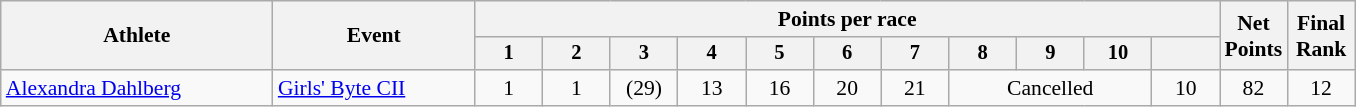<table class="wikitable" style="font-size:90%">
<tr>
<th rowspan="2">Athlete</th>
<th rowspan="2">Event</th>
<th colspan=11>Points per race</th>
<th rowspan=2 width=5%>Net<br>Points</th>
<th rowspan=2 width=5%>Final <br>Rank</th>
</tr>
<tr style="font-size:95%">
<th width=5%>1</th>
<th width=5%>2</th>
<th width=5%>3</th>
<th width=5%>4</th>
<th width=5%>5</th>
<th width=5%>6</th>
<th width=5%>7</th>
<th width=5%>8</th>
<th width=5%>9</th>
<th width=5%>10</th>
<th width=5%></th>
</tr>
<tr align=center>
<td align=left><a href='#'>Alexandra Dahlberg</a></td>
<td align=left><a href='#'>Girls' Byte CII</a></td>
<td>1</td>
<td>1</td>
<td>(29)</td>
<td>13</td>
<td>16</td>
<td>20</td>
<td>21</td>
<td colspan=3>Cancelled</td>
<td>10</td>
<td>82</td>
<td>12</td>
</tr>
</table>
